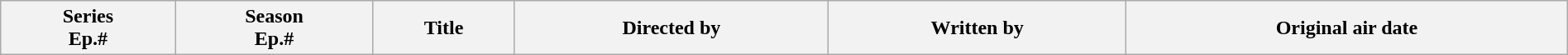<table class="wikitable plainrowheaders" style="width:100%; margin:auto;">
<tr>
<th>Series<br>Ep.#</th>
<th>Season<br>Ep.#</th>
<th>Title</th>
<th>Directed by</th>
<th>Written by</th>
<th>Original air date<br>












</th>
</tr>
</table>
